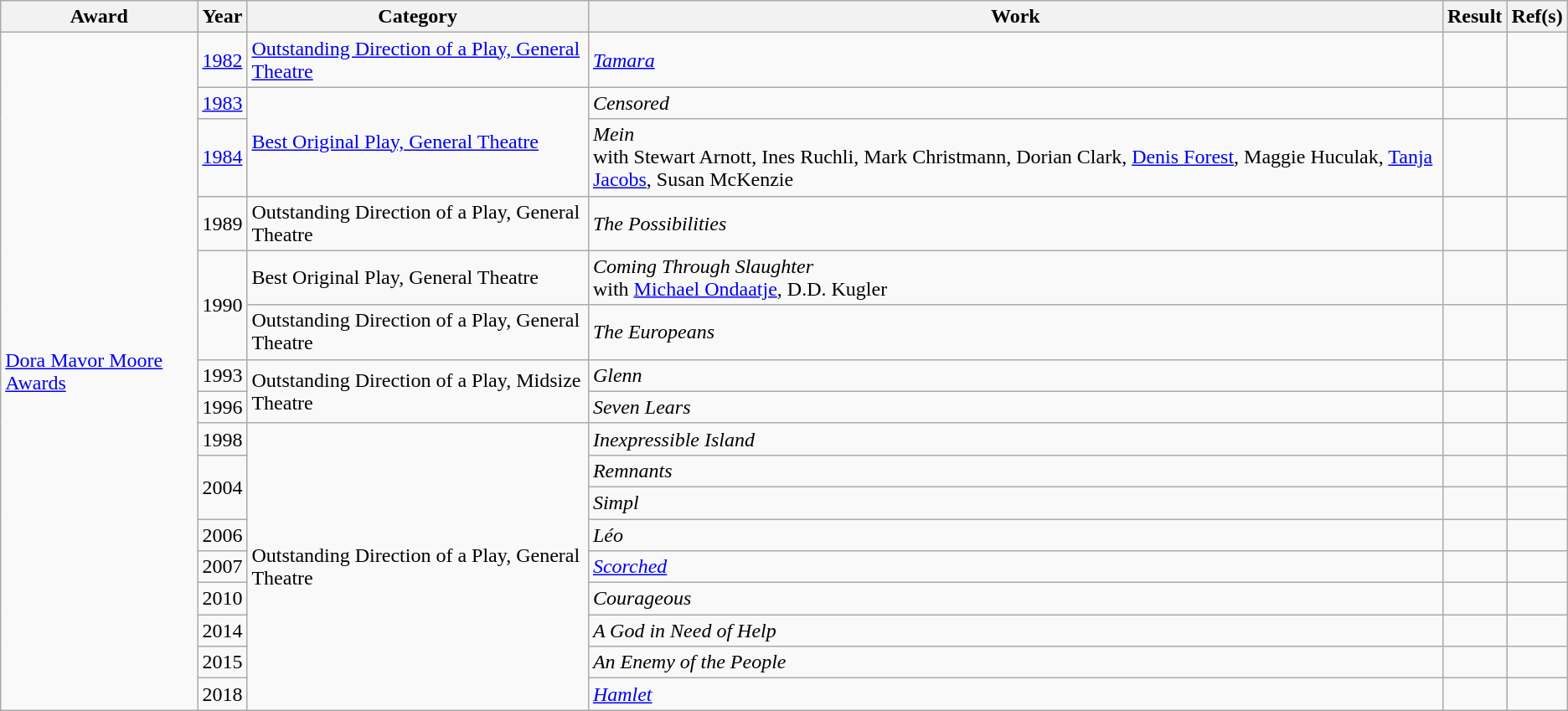<table class="wikitable plainrowheaders sortable">
<tr>
<th>Award</th>
<th>Year</th>
<th>Category</th>
<th>Work</th>
<th>Result</th>
<th>Ref(s)</th>
</tr>
<tr>
<td rowspan=17><a href='#'>Dora Mavor Moore Awards</a></td>
<td><a href='#'>1982</a></td>
<td><a href='#'>Outstanding Direction of a Play, General Theatre</a></td>
<td><em><a href='#'>Tamara</a></em></td>
<td></td>
<td></td>
</tr>
<tr>
<td><a href='#'>1983</a></td>
<td rowspan=2><a href='#'>Best Original Play, General Theatre</a></td>
<td><em>Censored</em></td>
<td></td>
<td></td>
</tr>
<tr>
<td><a href='#'>1984</a></td>
<td><em>Mein</em><br>with Stewart Arnott, Ines Ruchli, Mark Christmann, Dorian Clark, <a href='#'>Denis Forest</a>, Maggie Huculak, <a href='#'>Tanja Jacobs</a>, Susan McKenzie</td>
<td></td>
<td></td>
</tr>
<tr>
<td>1989</td>
<td>Outstanding Direction of a Play, General Theatre</td>
<td><em>The Possibilities</em></td>
<td></td>
<td></td>
</tr>
<tr>
<td rowspan=2>1990</td>
<td>Best Original Play, General Theatre</td>
<td><em>Coming Through Slaughter</em><br>with <a href='#'>Michael Ondaatje</a>, D.D. Kugler</td>
<td></td>
<td></td>
</tr>
<tr>
<td>Outstanding Direction of a Play, General Theatre</td>
<td><em>The Europeans</em></td>
<td></td>
<td></td>
</tr>
<tr>
<td>1993</td>
<td rowspan=2>Outstanding Direction of a Play, Midsize Theatre</td>
<td><em>Glenn</em></td>
<td></td>
<td></td>
</tr>
<tr>
<td>1996</td>
<td><em>Seven Lears</em></td>
<td></td>
<td></td>
</tr>
<tr>
<td>1998</td>
<td rowspan=9>Outstanding Direction of a Play, General Theatre</td>
<td><em>Inexpressible Island</em></td>
<td></td>
<td></td>
</tr>
<tr>
<td rowspan=2>2004</td>
<td><em>Remnants</em></td>
<td></td>
<td></td>
</tr>
<tr>
<td><em>Simpl</em></td>
<td></td>
<td></td>
</tr>
<tr>
<td>2006</td>
<td><em>Léo</em></td>
<td></td>
<td></td>
</tr>
<tr>
<td>2007</td>
<td><em><a href='#'>Scorched</a></em></td>
<td></td>
<td></td>
</tr>
<tr>
<td>2010</td>
<td><em>Courageous</em></td>
<td></td>
<td></td>
</tr>
<tr>
<td>2014</td>
<td><em>A God in Need of Help</em></td>
<td></td>
<td></td>
</tr>
<tr>
<td>2015</td>
<td><em>An Enemy of the People</em></td>
<td></td>
<td></td>
</tr>
<tr>
<td>2018</td>
<td><em><a href='#'>Hamlet</a></em></td>
<td></td>
<td></td>
</tr>
</table>
